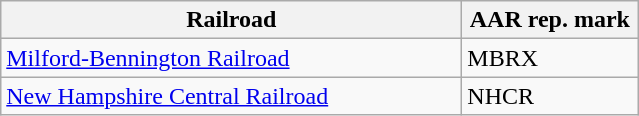<table class="wikitable" border="1">
<tr>
<th width="300px">Railroad</th>
<th width="110px">AAR rep. mark</th>
</tr>
<tr>
<td><a href='#'>Milford-Bennington Railroad</a></td>
<td>MBRX</td>
</tr>
<tr>
<td><a href='#'>New Hampshire Central Railroad</a></td>
<td>NHCR</td>
</tr>
</table>
